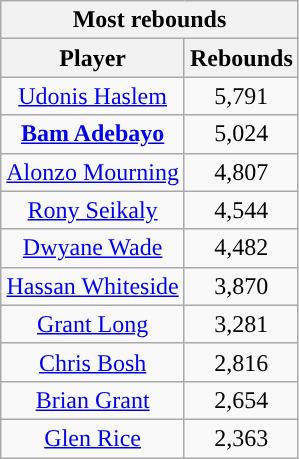<table class="wikitable sortable" style="text-align:center;">
<tr>
<th colspan="2">Most rebounds</th>
</tr>
<tr>
<th>Player</th>
<th>Rebounds</th>
</tr>
<tr>
<td><a href='#'>Udonis Haslem</a></td>
<td>5,791</td>
</tr>
<tr>
<td><strong><a href='#'>Bam Adebayo</a></strong></td>
<td>5,024</td>
</tr>
<tr>
<td><a href='#'>Alonzo Mourning</a></td>
<td>4,807</td>
</tr>
<tr>
<td><a href='#'>Rony Seikaly</a></td>
<td>4,544</td>
</tr>
<tr>
<td><a href='#'>Dwyane Wade</a></td>
<td>4,482</td>
</tr>
<tr>
<td><a href='#'>Hassan Whiteside</a></td>
<td>3,870</td>
</tr>
<tr>
<td><a href='#'>Grant Long</a></td>
<td>3,281</td>
</tr>
<tr>
<td><a href='#'>Chris Bosh</a></td>
<td>2,816</td>
</tr>
<tr>
<td><a href='#'>Brian Grant</a></td>
<td>2,654</td>
</tr>
<tr>
<td><a href='#'>Glen Rice</a></td>
<td>2,363</td>
</tr>
</table>
